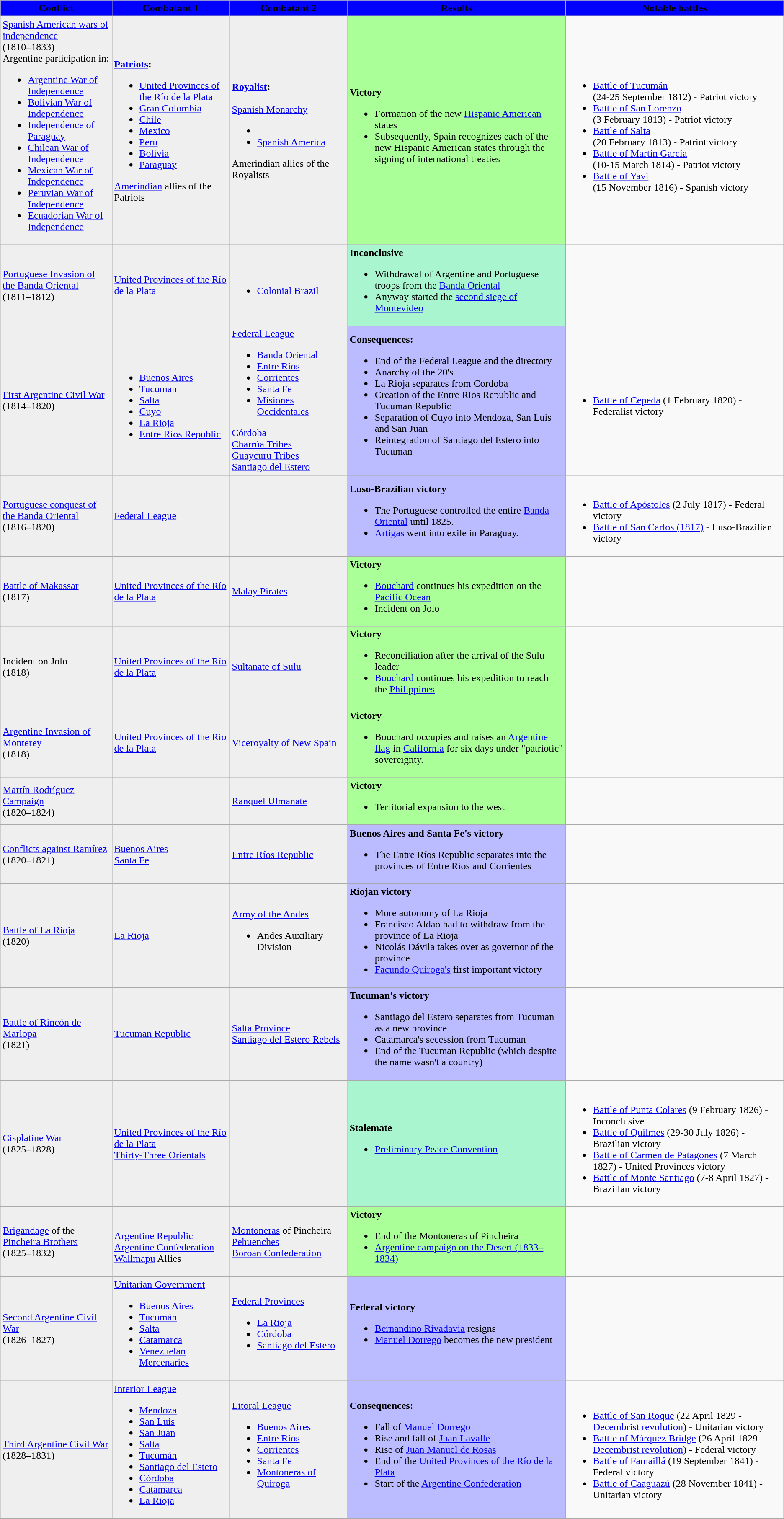<table class="wikitable">
<tr>
<th style="background-color:blue;" rowspan="1"><span>Conflict</span></th>
<th style="background-color:blue;" rowspan="1" width=180px><span>Combatant 1</span></th>
<th style="background-color:blue;" rowspan="1" width=180px><span>Combatant 2</span></th>
<th style="background-color:blue;" rowspan="1" width=340px><span>Results</span></th>
<th style="background-color:blue;" rowspan="1" width=340px><span> Notable battles </span></th>
</tr>
<tr>
<td style="background:#efefef"><a href='#'>Spanish American wars of independence</a><br>(1810–1833)<br>Argentine participation in:<ul><li><a href='#'>Argentine War of Independence</a></li><li><a href='#'>Bolivian War of Independence</a></li><li><a href='#'>Independence of Paraguay</a></li><li><a href='#'>Chilean War of Independence</a></li><li><a href='#'>Mexican War of Independence</a></li><li><a href='#'>Peruvian War of Independence</a></li><li><a href='#'>Ecuadorian War of Independence</a></li></ul></td>
<td style="background:#efefef"><strong><a href='#'>Patriots</a>:</strong><br><ul><li> <a href='#'>United Provinces of the Río de la Plata</a></li><li> <a href='#'>Gran Colombia</a></li><li> <a href='#'>Chile</a></li><li> <a href='#'>Mexico</a></li><li> <a href='#'>Peru</a></li><li> <a href='#'>Bolivia</a></li><li> <a href='#'>Paraguay</a></li></ul><a href='#'>Amerindian</a> allies of the Patriots</td>
<td style="background:#efefef"><strong><a href='#'>Royalist</a>:</strong><br><br> <a href='#'>Spanish Monarchy</a><ul><li></li><li> <a href='#'>Spanish America</a></li></ul>Amerindian allies of the Royalists</td>
<td style="background:#AF9"><strong>Victory</strong><br><ul><li>Formation of the new <a href='#'>Hispanic American</a> states</li><li>Subsequently, Spain recognizes each of the new Hispanic American states through the signing of international treaties</li></ul></td>
<td><br><ul><li><a href='#'>Battle of Tucumán</a><br>(24-25 September 1812) - Patriot victory</li><li><a href='#'>Battle of San Lorenzo</a><br>(3 February 1813) - Patriot victory</li><li><a href='#'>Battle of Salta</a><br>(20 February 1813) - Patriot victory</li><li><a href='#'>Battle of Martín García</a><br>(10-15 March 1814) - Patriot victory</li><li><a href='#'>Battle of Yavi</a><br>(15 November 1816) - Spanish victory</li></ul></td>
</tr>
<tr>
<td style="background:#efefef"><a href='#'>Portuguese Invasion of the Banda Oriental</a><br>(1811–1812)</td>
<td style="background:#efefef"> <a href='#'>United Provinces of the Río de la Plata</a></td>
<td style="background:#efefef"><br><ul><li> <a href='#'>Colonial Brazil</a></li></ul></td>
<td style="background:#A9F5D0"><strong>Inconclusive</strong><br><ul><li>Withdrawal of Argentine and Portuguese troops from the <a href='#'>Banda Oriental</a></li><li>Anyway started the <a href='#'>second siege of Montevideo</a></li></ul></td>
<td></td>
</tr>
<tr>
<td style="background:#efefef"><a href='#'>First Argentine Civil War</a><br>(1814–1820)</td>
<td style="background:#efefef"><br><ul><li> <a href='#'>Buenos Aires</a></li><li> <a href='#'>Tucuman</a></li><li> <a href='#'>Salta</a></li><li> <a href='#'>Cuyo</a></li><li> <a href='#'>La Rioja</a></li><li> <a href='#'>Entre Ríos Republic</a></li></ul></td>
<td style="background:#efefef"> <a href='#'>Federal League</a><br><ul><li> <a href='#'>Banda Oriental</a></li><li> <a href='#'>Entre Ríos</a></li><li> <a href='#'>Corrientes</a></li><li> <a href='#'>Santa Fe</a></li><li> <a href='#'>Misiones Occidentales</a></li></ul> <a href='#'>Córdoba</a><br>
<a href='#'>Charrúa Tribes</a><br> <a href='#'>Guaycuru Tribes</a><br> <a href='#'>Santiago del Estero</a></td>
<td style="background:#BBF"><strong>Consequences:</strong><br><ul><li>End of the Federal League and the directory</li><li>Anarchy of the 20's</li><li>La Rioja separates from Cordoba</li><li>Creation of the Entre Rios Republic and Tucuman Republic</li><li>Separation of Cuyo into Mendoza, San Luis and San Juan</li><li>Reintegration of Santiago del Estero into Tucuman</li></ul></td>
<td><br><ul><li><a href='#'>Battle of Cepeda</a> (1 February 1820) - Federalist victory</li></ul></td>
</tr>
<tr>
<td style="background:#efefef"><a href='#'>Portuguese conquest of the Banda Oriental</a> (1816–1820)</td>
<td style="background:#efefef"> <a href='#'>Federal League</a></td>
<td style="background:#efefef"></td>
<td style="background:#BBF"><strong>Luso-Brazilian victory</strong><br><ul><li>The Portuguese controlled the entire <a href='#'>Banda Oriental</a> until 1825.</li><li><a href='#'>Artigas</a> went into exile in Paraguay.</li></ul></td>
<td><br><ul><li><a href='#'>Battle of Apóstoles</a> (2 July 1817) - Federal victory</li><li><a href='#'>Battle of San Carlos (1817)</a> - Luso-Brazilian victory</li></ul></td>
</tr>
<tr>
<td style="background:#efefef"><a href='#'>Battle of Makassar</a><br>(1817)</td>
<td style="background:#efefef"> <a href='#'>United Provinces of the Río de la Plata</a></td>
<td style="background:#efefef"> <a href='#'>Malay Pirates</a></td>
<td style="background:#AF9"><strong>Victory</strong><br><ul><li><a href='#'>Bouchard</a> continues his expedition on the <a href='#'>Pacific Ocean</a></li><li>Incident on Jolo</li></ul></td>
<td></td>
</tr>
<tr>
<td style="background:#efefef">Incident on Jolo<br>(1818)</td>
<td style="background:#efefef"> <a href='#'>United Provinces of the Río de la Plata</a></td>
<td style="background:#efefef"> <a href='#'>Sultanate of Sulu</a></td>
<td style="background:#AF9"><strong>Victory</strong><br><ul><li>Reconciliation after the arrival of the Sulu leader</li><li><a href='#'>Bouchard</a> continues his expedition to reach the <a href='#'>Philippines</a></li></ul></td>
<td></td>
</tr>
<tr>
<td style="background:#efefef"><a href='#'>Argentine Invasion of Monterey</a><br>(1818)</td>
<td style="background:#efefef"> <a href='#'>United Provinces of the Río de la Plata</a></td>
<td style="background:#efefef"> <a href='#'>Viceroyalty of New Spain</a></td>
<td style="background:#AF9"><strong>Victory</strong><br><ul><li>Bouchard occupies and raises an <a href='#'>Argentine flag</a> in <a href='#'>California</a> for six days under "patriotic" sovereignty.</li></ul></td>
<td></td>
</tr>
<tr>
<td style="background:#efefef"><a href='#'>Martín Rodríguez Campaign</a><br>(1820–1824)</td>
<td style="background:#efefef"></td>
<td style="background:#efefef"><a href='#'>Ranquel Ulmanate</a></td>
<td style="background:#AF9"><strong>Victory</strong><br><ul><li>Territorial expansion to the west</li></ul></td>
<td></td>
</tr>
<tr>
<td style="background:#efefef"><a href='#'>Conflicts against Ramírez</a><br>(1820–1821)</td>
<td style="background:#efefef"> <a href='#'>Buenos Aires</a><br> <a href='#'>Santa Fe</a></td>
<td style="background:#efefef"> <a href='#'>Entre Ríos Republic</a></td>
<td style="background:#BBF"><strong>Buenos Aires and Santa Fe's victory</strong><br><ul><li>The Entre Ríos Republic separates into the provinces of Entre Ríos and Corrientes</li></ul></td>
<td></td>
</tr>
<tr>
<td style="background:#efefef"><a href='#'>Battle of La Rioja</a><br>(1820)</td>
<td style="background:#efefef"> <a href='#'>La Rioja</a></td>
<td style="background:#efefef"> <a href='#'>Army of the Andes</a><br><ul><li>Andes Auxiliary Division</li></ul></td>
<td style="background:#BBF"><strong>Riojan victory</strong><br><ul><li>More autonomy of La Rioja</li><li>Francisco Aldao had to withdraw from the province of La Rioja</li><li>Nicolás Dávila takes over as governor of the province</li><li><a href='#'>Facundo Quiroga's</a> first important victory</li></ul></td>
<td></td>
</tr>
<tr>
<td style="background:#efefef"><a href='#'>Battle of Rincón de Marlopa</a><br>(1821)</td>
<td style="background:#efefef"> <a href='#'>Tucuman Republic</a></td>
<td style="background:#efefef"> <a href='#'>Salta Province</a><br> <a href='#'>Santiago del Estero Rebels</a></td>
<td style="background:#BBF"><strong>Tucuman's victory</strong><br><ul><li>Santiago del Estero separates from Tucuman as a new province</li><li>Catamarca's secession from Tucuman</li><li>End of the Tucuman Republic (which despite the name wasn't a country)</li></ul></td>
<td></td>
</tr>
<tr>
<td style="background:#efefef"><a href='#'>Cisplatine War</a><br>(1825–1828)</td>
<td style="background:#efefef"> <a href='#'>United Provinces of the Río de la Plata</a><br> <a href='#'>Thirty-Three Orientals</a></td>
<td style="background:#efefef"></td>
<td style="background:#A9F5D0"><strong>Stalemate</strong><br><ul><li><a href='#'>Preliminary Peace Convention</a></li></ul></td>
<td><br><ul><li><a href='#'>Battle of Punta Colares</a> (9 February 1826) - Inconclusive</li><li><a href='#'>Battle of Quilmes</a> (29-30 July 1826) - Brazilian victory</li><li><a href='#'>Battle of Carmen de Patagones</a> (7 March 1827) - United Provinces victory</li><li><a href='#'>Battle of Monte Santiago</a> (7-8 April 1827) - Brazillan victory</li></ul></td>
</tr>
<tr>
<td style="background:#efefef"><a href='#'>Brigandage</a> of the <a href='#'>Pincheira Brothers</a><br>(1825–1832)</td>
<td style="background:#efefef"><br> <a href='#'>Argentine Republic</a> <br> <a href='#'>Argentine Confederation</a> <br> <a href='#'>Wallmapu</a> Allies</td>
<td style="background:#efefef"> <a href='#'>Montoneras</a> of Pincheira<br> <a href='#'>Pehuenches</a><br> <a href='#'>Boroan Confederation</a></td>
<td style="background:#AF9"><strong>Victory</strong><br><ul><li>End of the Montoneras of Pincheira</li><li><a href='#'>Argentine campaign on the Desert (1833–1834)</a></li></ul></td>
<td></td>
</tr>
<tr>
<td style="background:#efefef"><a href='#'>Second Argentine Civil War</a><br>(1826–1827)</td>
<td style="background:#efefef"> <a href='#'>Unitarian Government</a><br><ul><li> <a href='#'>Buenos Aires</a></li><li> <a href='#'>Tucumán</a></li><li> <a href='#'>Salta</a></li><li> <a href='#'>Catamarca</a></li><li> <a href='#'>Venezuelan Mercenaries</a></li></ul></td>
<td style="background:#efefef"> <a href='#'>Federal Provinces</a><br><ul><li> <a href='#'>La Rioja</a></li><li> <a href='#'>Córdoba</a></li><li> <a href='#'>Santiago del Estero</a></li></ul></td>
<td style="background:#BBF"><strong>Federal victory</strong><br><ul><li><a href='#'>Bernandino Rivadavia</a> resigns</li><li><a href='#'>Manuel Dorrego</a> becomes the new president</li></ul></td>
<td></td>
</tr>
<tr>
<td style="background:#efefef"><a href='#'>Third Argentine Civil War</a><br>(1828–1831)</td>
<td style="background:#efefef"> <a href='#'>Interior League</a><br><ul><li> <a href='#'>Mendoza</a></li><li> <a href='#'>San Luis</a></li><li> <a href='#'>San Juan</a></li><li> <a href='#'>Salta</a></li><li> <a href='#'>Tucumán</a></li><li> <a href='#'>Santiago del Estero</a></li><li> <a href='#'>Córdoba</a></li><li> <a href='#'>Catamarca</a></li><li> <a href='#'>La Rioja</a></li></ul></td>
<td style="background:#efefef"> <a href='#'>Litoral League</a><br><ul><li> <a href='#'>Buenos Aires</a></li><li> <a href='#'>Entre Ríos</a></li><li> <a href='#'>Corrientes</a></li><li> <a href='#'>Santa Fe</a></li><li><a href='#'>Montoneras of Quiroga</a></li></ul></td>
<td style="background:#BBF"><strong>Consequences:</strong><br><ul><li>Fall of <a href='#'>Manuel Dorrego</a></li><li>Rise and fall of <a href='#'>Juan Lavalle</a></li><li>Rise of <a href='#'>Juan Manuel de Rosas</a></li><li>End of the <a href='#'>United Provinces of the Río de la Plata</a></li><li>Start of the <a href='#'>Argentine Confederation</a></li></ul></td>
<td><br><ul><li><a href='#'>Battle of San Roque</a> (22 April 1829 - <a href='#'>Decembrist revolution</a>) - Unitarian victory</li><li><a href='#'>Battle of Márquez Bridge</a> (26 April 1829 - <a href='#'>Decembrist revolution</a>) - Federal victory</li><li><a href='#'>Battle of Famaillá</a> (19 September 1841) - Federal victory</li><li><a href='#'>Battle of Caaguazú</a> (28 November 1841) - Unitarian victory</li></ul></td>
</tr>
</table>
